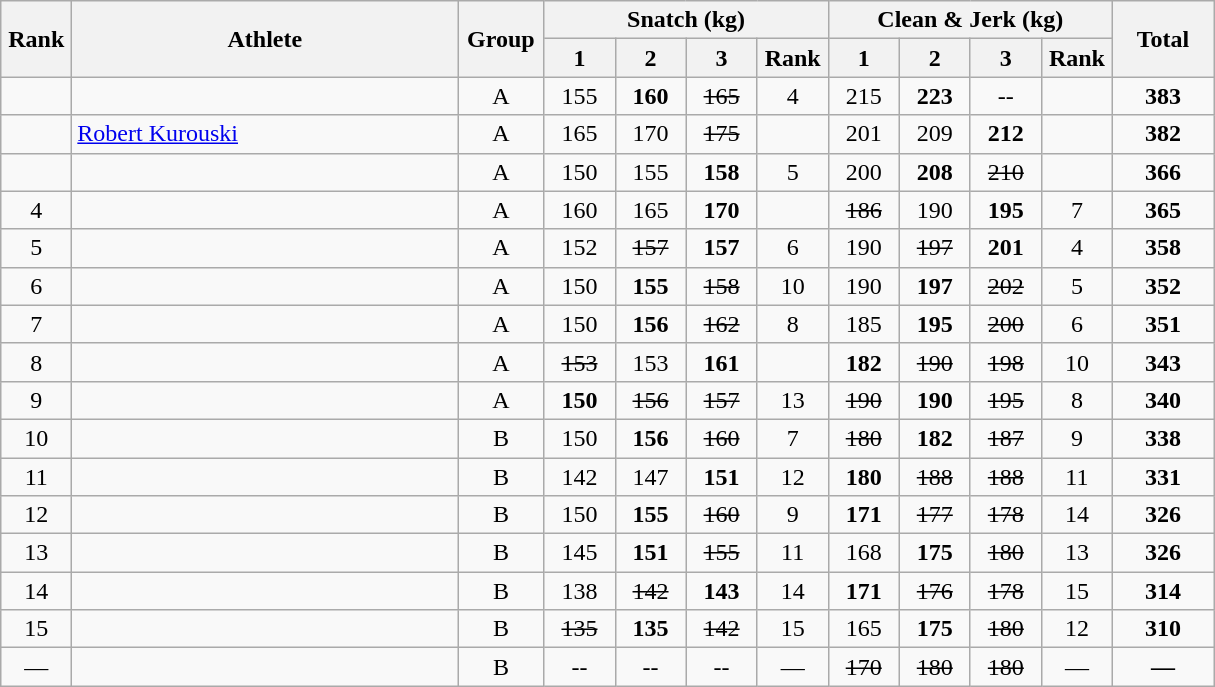<table class = "wikitable" style="text-align:center;">
<tr>
<th rowspan=2 width=40>Rank</th>
<th rowspan=2 width=250>Athlete</th>
<th rowspan=2 width=50>Group</th>
<th colspan=4>Snatch (kg)</th>
<th colspan=4>Clean & Jerk (kg)</th>
<th rowspan=2 width=60>Total</th>
</tr>
<tr>
<th width=40>1</th>
<th width=40>2</th>
<th width=40>3</th>
<th width=40>Rank</th>
<th width=40>1</th>
<th width=40>2</th>
<th width=40>3</th>
<th width=40>Rank</th>
</tr>
<tr>
<td></td>
<td align=left></td>
<td>A</td>
<td>155</td>
<td><strong>160</strong></td>
<td><s>165</s></td>
<td>4</td>
<td>215</td>
<td><strong>223</strong></td>
<td>--</td>
<td></td>
<td><strong>383</strong></td>
</tr>
<tr>
<td></td>
<td align=left> <a href='#'>Robert Kurouski</a> </td>
<td>A</td>
<td>165</td>
<td>170</td>
<td><s>175</s></td>
<td></td>
<td>201</td>
<td>209</td>
<td><strong>212</strong></td>
<td></td>
<td><strong>382</strong></td>
</tr>
<tr>
<td></td>
<td align=left></td>
<td>A</td>
<td>150</td>
<td>155</td>
<td><strong>158</strong></td>
<td>5</td>
<td>200</td>
<td><strong>208</strong></td>
<td><s>210</s></td>
<td></td>
<td><strong>366</strong></td>
</tr>
<tr>
<td>4</td>
<td align=left></td>
<td>A</td>
<td>160</td>
<td>165</td>
<td><strong>170</strong></td>
<td></td>
<td><s>186</s></td>
<td>190</td>
<td><strong>195</strong></td>
<td>7</td>
<td><strong>365</strong></td>
</tr>
<tr>
<td>5</td>
<td align=left></td>
<td>A</td>
<td>152</td>
<td><s>157</s></td>
<td><strong>157</strong></td>
<td>6</td>
<td>190</td>
<td><s>197</s></td>
<td><strong>201</strong></td>
<td>4</td>
<td><strong>358</strong></td>
</tr>
<tr>
<td>6</td>
<td align=left></td>
<td>A</td>
<td>150</td>
<td><strong>155</strong></td>
<td><s>158</s></td>
<td>10</td>
<td>190</td>
<td><strong>197</strong></td>
<td><s>202</s></td>
<td>5</td>
<td><strong>352</strong></td>
</tr>
<tr>
<td>7</td>
<td align=left></td>
<td>A</td>
<td>150</td>
<td><strong>156</strong></td>
<td><s>162</s></td>
<td>8</td>
<td>185</td>
<td><strong>195</strong></td>
<td><s>200</s></td>
<td>6</td>
<td><strong>351</strong></td>
</tr>
<tr>
<td>8</td>
<td align=left></td>
<td>A</td>
<td><s>153</s></td>
<td>153</td>
<td><strong>161</strong></td>
<td></td>
<td><strong>182</strong></td>
<td><s>190</s></td>
<td><s>198</s></td>
<td>10</td>
<td><strong>343</strong></td>
</tr>
<tr>
<td>9</td>
<td align=left></td>
<td>A</td>
<td><strong>150</strong></td>
<td><s>156</s></td>
<td><s>157</s></td>
<td>13</td>
<td><s>190</s></td>
<td><strong>190</strong></td>
<td><s>195</s></td>
<td>8</td>
<td><strong>340</strong></td>
</tr>
<tr>
<td>10</td>
<td align=left></td>
<td>B</td>
<td>150</td>
<td><strong>156</strong></td>
<td><s>160</s></td>
<td>7</td>
<td><s>180</s></td>
<td><strong>182</strong></td>
<td><s>187</s></td>
<td>9</td>
<td><strong>338</strong></td>
</tr>
<tr>
<td>11</td>
<td align=left></td>
<td>B</td>
<td>142</td>
<td>147</td>
<td><strong>151</strong></td>
<td>12</td>
<td><strong>180</strong></td>
<td><s>188</s></td>
<td><s>188</s></td>
<td>11</td>
<td><strong>331</strong></td>
</tr>
<tr>
<td>12</td>
<td align=left></td>
<td>B</td>
<td>150</td>
<td><strong>155</strong></td>
<td><s>160</s></td>
<td>9</td>
<td><strong>171</strong></td>
<td><s>177</s></td>
<td><s>178</s></td>
<td>14</td>
<td><strong>326</strong></td>
</tr>
<tr>
<td>13</td>
<td align=left></td>
<td>B</td>
<td>145</td>
<td><strong>151</strong></td>
<td><s>155</s></td>
<td>11</td>
<td>168</td>
<td><strong>175</strong></td>
<td><s>180</s></td>
<td>13</td>
<td><strong>326</strong></td>
</tr>
<tr>
<td>14</td>
<td align=left></td>
<td>B</td>
<td>138</td>
<td><s>142</s></td>
<td><strong>143</strong></td>
<td>14</td>
<td><strong>171</strong></td>
<td><s>176</s></td>
<td><s>178</s></td>
<td>15</td>
<td><strong>314</strong></td>
</tr>
<tr>
<td>15</td>
<td align=left></td>
<td>B</td>
<td><s>135</s></td>
<td><strong>135</strong></td>
<td><s>142</s></td>
<td>15</td>
<td>165</td>
<td><strong>175</strong></td>
<td><s>180</s></td>
<td>12</td>
<td><strong>310</strong></td>
</tr>
<tr>
<td>—</td>
<td align=left></td>
<td>B</td>
<td>--</td>
<td>--</td>
<td>--</td>
<td>—</td>
<td><s>170</s></td>
<td><s>180</s></td>
<td><s>180</s></td>
<td>—</td>
<td><strong>—</strong></td>
</tr>
</table>
